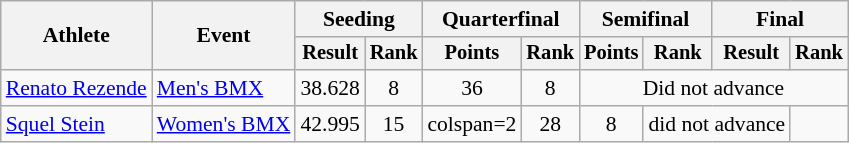<table class="wikitable" style="font-size:90%">
<tr>
<th rowspan="2">Athlete</th>
<th rowspan="2">Event</th>
<th colspan="2">Seeding</th>
<th colspan="2">Quarterfinal</th>
<th colspan="2">Semifinal</th>
<th colspan="2">Final</th>
</tr>
<tr style="font-size:95%">
<th>Result</th>
<th>Rank</th>
<th>Points</th>
<th>Rank</th>
<th>Points</th>
<th>Rank</th>
<th>Result</th>
<th>Rank</th>
</tr>
<tr align=center>
<td align=left><a href='#'>Renato Rezende</a></td>
<td align=left><a href='#'>Men's BMX</a></td>
<td>38.628</td>
<td>8</td>
<td>36</td>
<td>8</td>
<td colspan=4>Did not advance</td>
</tr>
<tr align=center>
<td align=left><a href='#'>Squel Stein</a></td>
<td align=left><a href='#'>Women's BMX</a></td>
<td>42.995</td>
<td>15</td>
<td>colspan=2 </td>
<td>28</td>
<td>8</td>
<td colspan=2>did not advance</td>
</tr>
</table>
